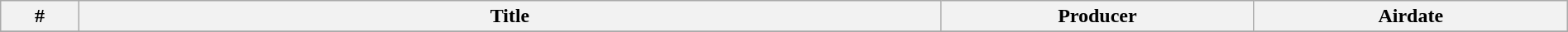<table class="wikitable plainrowheaders" width="100%">
<tr>
<th width="5%">#</th>
<th width="55%">Title</th>
<th width="20%">Producer</th>
<th width="20%">Airdate</th>
</tr>
<tr>
</tr>
</table>
